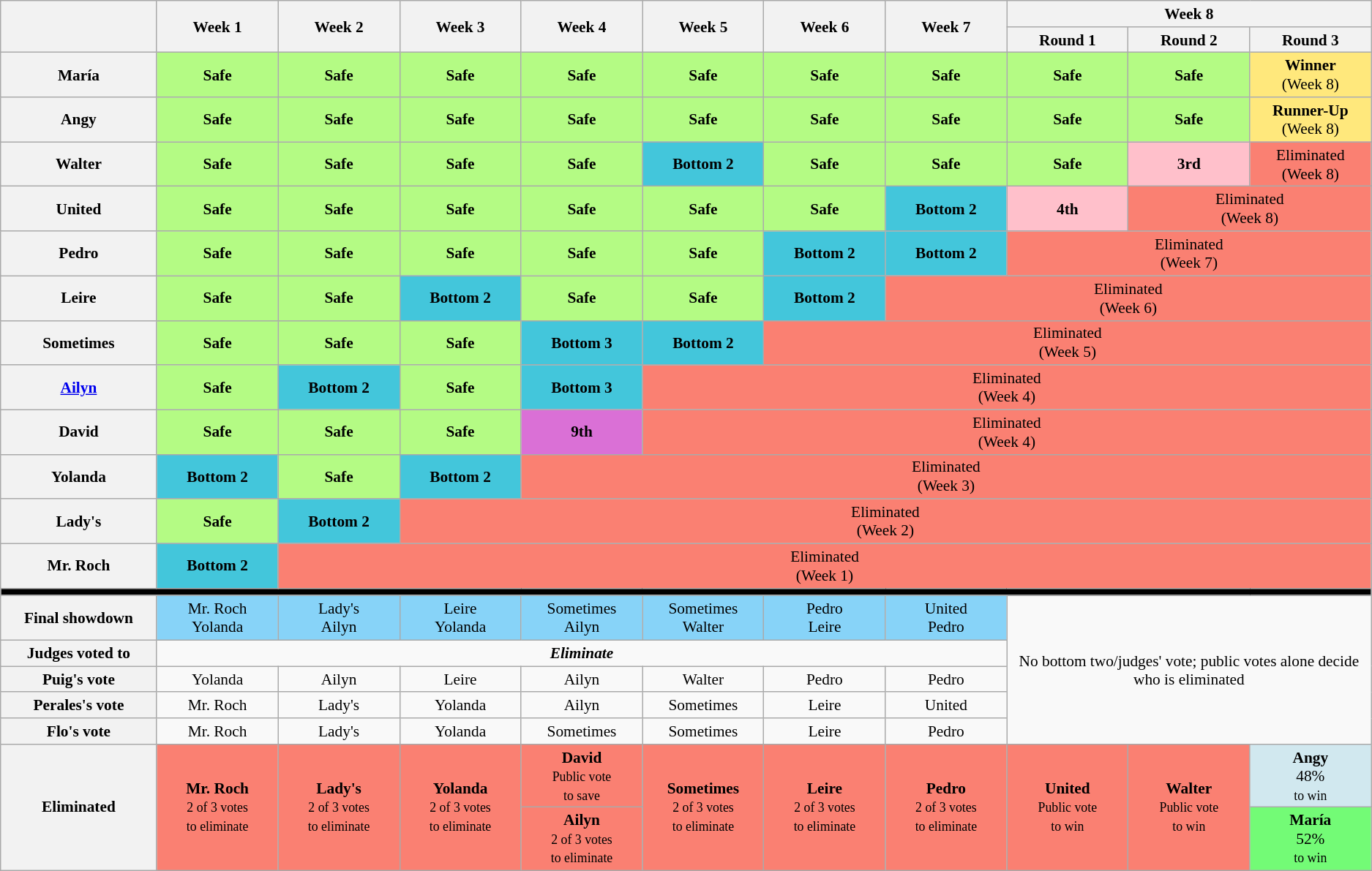<table class="wikitable" style="text-align:center; font-size:89%">
<tr>
<th rowspan=2 style="width:9%"></th>
<th rowspan=2 style="width:7%">Week 1</th>
<th rowspan=2 style="width:7%">Week 2</th>
<th rowspan=2 style="width:7%">Week 3</th>
<th rowspan=2 style="width:7%">Week 4</th>
<th rowspan=2 style="width:7%">Week 5</th>
<th rowspan=2 style="width:7%">Week 6</th>
<th rowspan=2 style="width:7%">Week 7</th>
<th colspan=3>Week 8</th>
</tr>
<tr>
<th style="width:7%">Round 1</th>
<th style="width:7%">Round 2</th>
<th style="width:7%">Round 3</th>
</tr>
<tr>
<th>María</th>
<td style="background:#B4FB84"><strong>Safe</strong></td>
<td style="background:#B4FB84"><strong>Safe</strong></td>
<td style="background:#B4FB84"><strong>Safe</strong></td>
<td style="background:#B4FB84"><strong>Safe</strong></td>
<td style="background:#B4FB84"><strong>Safe</strong></td>
<td style="background:#B4FB84"><strong>Safe</strong></td>
<td style="background:#B4FB84"><strong>Safe</strong></td>
<td style="background:#B4FB84"><strong>Safe</strong></td>
<td style="background:#B4FB84"><strong>Safe</strong></td>
<td style="background:#FFE87C"><strong>Winner</strong><br>(Week 8)</td>
</tr>
<tr>
<th>Angy</th>
<td style="background:#B4FB84"><strong>Safe</strong></td>
<td style="background:#B4FB84"><strong>Safe</strong></td>
<td style="background:#B4FB84"><strong>Safe</strong></td>
<td style="background:#B4FB84"><strong>Safe</strong></td>
<td style="background:#B4FB84"><strong>Safe</strong></td>
<td style="background:#B4FB84"><strong>Safe</strong></td>
<td style="background:#B4FB84"><strong>Safe</strong></td>
<td style="background:#B4FB84"><strong>Safe</strong></td>
<td style="background:#B4FB84"><strong>Safe</strong></td>
<td style="background:#FFE87C"><strong>Runner-Up</strong><br>(Week 8)</td>
</tr>
<tr>
<th>Walter</th>
<td style="background:#B4FB84"><strong>Safe</strong></td>
<td style="background:#B4FB84"><strong>Safe</strong></td>
<td style="background:#B4FB84"><strong>Safe</strong></td>
<td style="background:#B4FB84"><strong>Safe</strong></td>
<td style="background:#43C6DB"><strong>Bottom 2</strong></td>
<td style="background:#B4FB84"><strong>Safe</strong></td>
<td style="background:#B4FB84"><strong>Safe</strong></td>
<td style="background:#B4FB84"><strong>Safe</strong></td>
<td style="background:pink"><strong>3rd</strong></td>
<td style="background:salmon">Eliminated<br>(Week 8)</td>
</tr>
<tr>
<th>United</th>
<td style="background:#B4FB84"><strong>Safe</strong></td>
<td style="background:#B4FB84"><strong>Safe</strong></td>
<td style="background:#B4FB84"><strong>Safe</strong></td>
<td style="background:#B4FB84"><strong>Safe</strong></td>
<td style="background:#B4FB84"><strong>Safe</strong></td>
<td style="background:#B4FB84"><strong>Safe</strong></td>
<td style="background:#43C6DB"><strong>Bottom 2</strong></td>
<td style="background:pink"><strong>4th</strong></td>
<td colspan="2" style="background:salmon">Eliminated<br>(Week 8)</td>
</tr>
<tr>
<th>Pedro</th>
<td style="background:#B4FB84"><strong>Safe</strong></td>
<td style="background:#B4FB84"><strong>Safe</strong></td>
<td style="background:#B4FB84"><strong>Safe</strong></td>
<td style="background:#B4FB84"><strong>Safe</strong></td>
<td style="background:#B4FB84"><strong>Safe</strong></td>
<td style="background:#43C6DB"><strong>Bottom 2</strong></td>
<td style="background:#43C6DB"><strong>Bottom 2</strong></td>
<td colspan="3" style="background:salmon">Eliminated<br>(Week 7)</td>
</tr>
<tr>
<th>Leire</th>
<td style="background:#B4FB84"><strong>Safe</strong></td>
<td style="background:#B4FB84"><strong>Safe</strong></td>
<td style="background:#43C6DB"><strong>Bottom 2</strong></td>
<td style="background:#B4FB84"><strong>Safe</strong></td>
<td style="background:#B4FB84"><strong>Safe</strong></td>
<td style="background:#43C6DB"><strong>Bottom 2</strong></td>
<td colspan="4" style="background:salmon">Eliminated<br>(Week 6)</td>
</tr>
<tr>
<th>Sometimes</th>
<td style="background:#B4FB84"><strong>Safe</strong></td>
<td style="background:#B4FB84"><strong>Safe</strong></td>
<td style="background:#B4FB84"><strong>Safe</strong></td>
<td style="background:#43C6DB"><strong>Bottom 3</strong></td>
<td style="background:#43C6DB"><strong>Bottom 2</strong></td>
<td colspan="5" style="background:salmon">Eliminated<br>(Week 5)</td>
</tr>
<tr>
<th><a href='#'>Ailyn</a></th>
<td style="background:#B4FB84"><strong>Safe</strong></td>
<td style="background:#43C6DB"><strong>Bottom 2</strong></td>
<td style="background:#B4FB84"><strong>Safe</strong></td>
<td style="background:#43C6DB"><strong>Bottom 3</strong></td>
<td colspan="6" style="background:salmon">Eliminated<br>(Week 4)</td>
</tr>
<tr>
<th>David</th>
<td style="background:#B4FB84"><strong>Safe</strong></td>
<td style="background:#B4FB84"><strong>Safe</strong></td>
<td style="background:#B4FB84"><strong>Safe</strong></td>
<td style="background:orchid"><strong>9th</strong></td>
<td colspan="6" style="background:salmon">Eliminated<br>(Week 4)</td>
</tr>
<tr>
<th>Yolanda</th>
<td style="background:#43C6DB"><strong>Bottom 2</strong></td>
<td style="background:#B4FB84"><strong>Safe</strong></td>
<td style="background:#43C6DB"><strong>Bottom 2</strong></td>
<td colspan="7" style="background:salmon">Eliminated<br>(Week 3)</td>
</tr>
<tr>
<th>Lady's</th>
<td style="background:#B4FB84"><strong>Safe</strong></td>
<td style="background:#43C6DB"><strong>Bottom 2</strong></td>
<td colspan="8" style="background:salmon">Eliminated<br>(Week 2)</td>
</tr>
<tr>
<th>Mr. Roch</th>
<td style="background:#43C6DB"><strong>Bottom 2</strong></td>
<td colspan="9" style="background:salmon">Eliminated<br>(Week 1)</td>
</tr>
<tr>
<th colspan="11" style="background:black"></th>
</tr>
<tr>
<th>Final showdown</th>
<td style="background:#87D3F8">Mr. Roch<br>Yolanda</td>
<td style="background:#87D3F8">Lady's<br>Ailyn</td>
<td style="background:#87D3F8">Leire<br>Yolanda</td>
<td style="background:#87D3F8">Sometimes<br>Ailyn</td>
<td style="background:#87D3F8">Sometimes<br>Walter</td>
<td style="background:#87D3F8">Pedro<br>Leire</td>
<td style="background:#87D3F8">United<br>Pedro</td>
<td colspan="3" rowspan="5">No bottom two/judges' vote; public votes alone decide who is eliminated</td>
</tr>
<tr>
<th>Judges voted to</th>
<td colspan="7"><strong><em>Eliminate</em></strong></td>
</tr>
<tr>
<th>Puig's vote</th>
<td>Yolanda</td>
<td>Ailyn</td>
<td>Leire</td>
<td>Ailyn</td>
<td>Walter</td>
<td>Pedro</td>
<td>Pedro</td>
</tr>
<tr>
<th>Perales's vote</th>
<td>Mr. Roch</td>
<td>Lady's</td>
<td>Yolanda</td>
<td>Ailyn</td>
<td>Sometimes</td>
<td>Leire</td>
<td>United</td>
</tr>
<tr>
<th>Flo's vote</th>
<td>Mr. Roch</td>
<td>Lady's</td>
<td>Yolanda</td>
<td>Sometimes</td>
<td>Sometimes</td>
<td>Leire</td>
<td>Pedro</td>
</tr>
<tr>
<th rowspan="2">Eliminated</th>
<td rowspan="2" style="background:salmon"><strong>Mr. Roch</strong><br><small>2 of 3 votes<br>to eliminate</small></td>
<td rowspan="2" style="background:salmon"><strong>Lady's</strong><br><small>2 of 3 votes<br>to eliminate</small></td>
<td rowspan="2" style="background:salmon"><strong>Yolanda</strong><br><small>2 of 3 votes<br>to eliminate</small></td>
<td style="background:salmon"><strong>David</strong><br><small>Public vote<br>to save</small></td>
<td rowspan="2" style="background:salmon"><strong>Sometimes</strong><br><small>2 of 3 votes<br>to eliminate</small></td>
<td rowspan="2" style="background:salmon"><strong>Leire</strong><br><small>2 of 3 votes<br>to eliminate</small></td>
<td rowspan="2" style="background:salmon"><strong>Pedro</strong><br><small>2 of 3 votes<br>to eliminate</small></td>
<td rowspan="2" style="background:salmon"><strong>United</strong><br><small>Public vote<br>to win</small></td>
<td rowspan="2" style="background:salmon"><strong>Walter</strong><br><small>Public vote<br>to win</small></td>
<td style="background:#D1E8EF"><strong>Angy</strong><br>48%<br><small>to win </small></td>
</tr>
<tr>
<td style="background:salmon"><strong>Ailyn</strong><br><small>2 of 3 votes<br>to eliminate</small></td>
<td style="background:#73FB76"><strong>María</strong><br>52%<br><small>to win<strong><br></strong> </small></td>
</tr>
</table>
